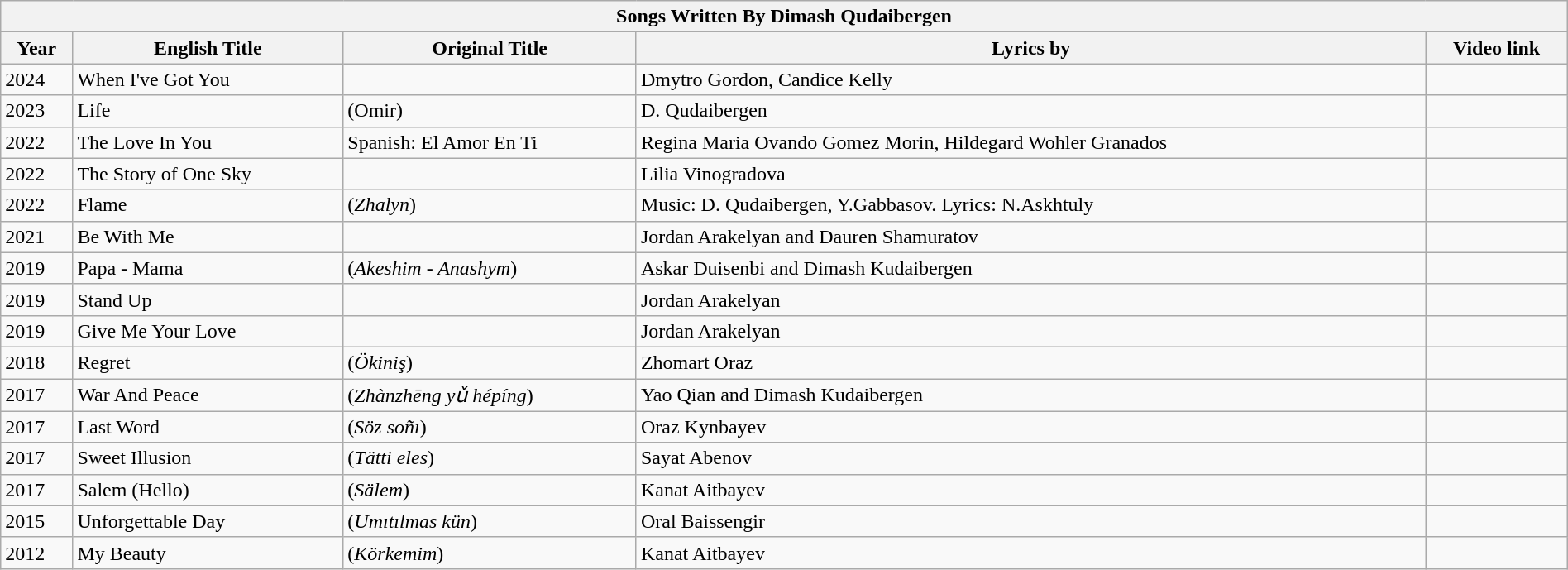<table class="wikitable" width="100%">
<tr align="center">
<th colspan="6">Songs Written By Dimash Qudaibergen</th>
</tr>
<tr>
<th>Year</th>
<th>English Title</th>
<th>Original Title</th>
<th>Lyrics by</th>
<th>Video link</th>
</tr>
<tr>
<td>2024</td>
<td>When I've Got You</td>
<td></td>
<td>Dmytro Gordon, Candice Kelly</td>
<td></td>
</tr>
<tr>
<td>2023</td>
<td>Life</td>
<td> (Omir)</td>
<td>D. Qudaibergen</td>
<td></td>
</tr>
<tr>
<td>2022</td>
<td>The Love In You</td>
<td>Spanish: El Amor En Ti</td>
<td>Regina Maria Ovando Gomez Morin, Hildegard Wohler Granados</td>
<td></td>
</tr>
<tr>
<td>2022</td>
<td>The Story of One Sky</td>
<td></td>
<td>Lilia Vinogradova</td>
<td></td>
</tr>
<tr>
<td>2022</td>
<td>Flame</td>
<td> (<em>Zhalyn</em>)</td>
<td>Music: D. Qudaibergen, Y.Gabbasov. Lyrics: N.Askhtuly</td>
<td></td>
</tr>
<tr>
<td>2021</td>
<td>Be With Me</td>
<td></td>
<td>Jordan Arakelyan and Dauren Shamuratov</td>
<td></td>
</tr>
<tr>
<td>2019</td>
<td>Papa - Mama</td>
<td> (<em>Akeshim - Anashym</em>)</td>
<td>Askar Duisenbi and Dimash Kudaibergen</td>
<td></td>
</tr>
<tr>
<td>2019</td>
<td>Stand Up</td>
<td></td>
<td>Jordan Arakelyan</td>
<td></td>
</tr>
<tr>
<td>2019</td>
<td>Give Me Your Love</td>
<td></td>
<td>Jordan Arakelyan</td>
<td></td>
</tr>
<tr>
<td>2018</td>
<td>Regret</td>
<td> (<em>Ökiniş</em>)</td>
<td>Zhomart Oraz</td>
<td></td>
</tr>
<tr>
<td>2017</td>
<td>War And Peace</td>
<td> (<em>Zhànzhēng yǔ hépíng</em>)</td>
<td>Yao Qian and Dimash Kudaibergen</td>
<td></td>
</tr>
<tr>
<td>2017</td>
<td>Last Word</td>
<td> (<em>Söz soñı</em>)</td>
<td>Oraz Kynbayev</td>
<td></td>
</tr>
<tr>
<td>2017</td>
<td>Sweet Illusion</td>
<td> (<em>Tätti eles</em>)</td>
<td>Sayat Abenov</td>
<td></td>
</tr>
<tr>
<td>2017</td>
<td>Salem (Hello)</td>
<td> (<em>Sälem</em>)</td>
<td>Kanat Aitbayev</td>
<td></td>
</tr>
<tr>
<td>2015</td>
<td>Unforgettable Day</td>
<td> (<em>Umıtılmas kün</em>)</td>
<td>Oral Baissengir</td>
<td></td>
</tr>
<tr>
<td>2012</td>
<td>My Beauty</td>
<td> (<em>Körkemim</em>)</td>
<td>Kanat Aitbayev</td>
<td></td>
</tr>
</table>
